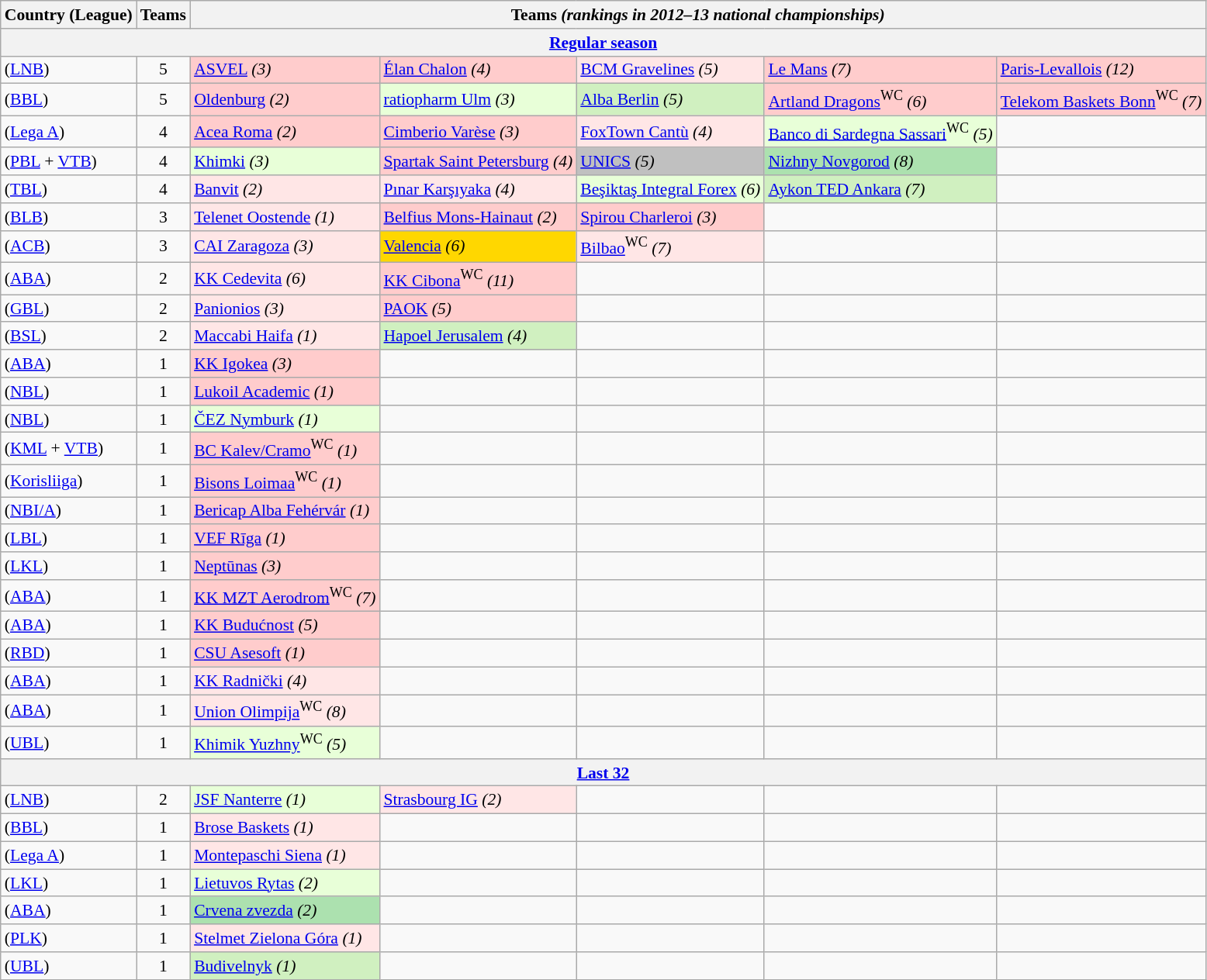<table class="wikitable" style="font-size:90%;">
<tr>
<th>Country (League)</th>
<th>Teams</th>
<th colspan=5>Teams <em>(rankings in 2012–13 national championships)</em></th>
</tr>
<tr>
<th colspan=7><strong><a href='#'>Regular season</a></strong></th>
</tr>
<tr>
<td> (<a href='#'>LNB</a>)</td>
<td align=center>5</td>
<td style="background:#fcc;"><a href='#'>ASVEL</a> <em>(3)</em></td>
<td style="background:#fcc;"><a href='#'>Élan Chalon</a> <em>(4)</em></td>
<td style="background:#FFE6E6;"><a href='#'>BCM Gravelines</a> <em>(5)</em></td>
<td style="background:#fcc;"><a href='#'>Le Mans</a> <em>(7)</em></td>
<td style="background:#fcc;"><a href='#'>Paris-Levallois</a> <em>(12)</em></td>
</tr>
<tr>
<td> (<a href='#'>BBL</a>)</td>
<td align=center>5</td>
<td style="background:#fcc;"><a href='#'>Oldenburg</a> <em>(2)</em></td>
<td style="background:#E8FFD8;"><a href='#'>ratiopharm Ulm</a> <em>(3)</em></td>
<td style="background:#D0F0C0;"><a href='#'>Alba Berlin</a> <em>(5)</em></td>
<td style="background:#fcc;"><a href='#'>Artland Dragons</a><sup>WC</sup> <em>(6)</em></td>
<td style="background:#fcc;"><a href='#'>Telekom Baskets Bonn</a><sup>WC</sup> <em>(7)</em></td>
</tr>
<tr>
<td> (<a href='#'>Lega A</a>)</td>
<td align=center>4</td>
<td style="background:#fcc;"><a href='#'>Acea Roma</a> <em>(2)</em></td>
<td style="background:#fcc;"><a href='#'>Cimberio Varèse</a> <em>(3)</em></td>
<td style="background:#FFE6E6;"><a href='#'>FoxTown Cantù</a> <em>(4)</em></td>
<td style="background:#E8FFD8;"><a href='#'>Banco di Sardegna Sassari</a><sup>WC</sup> <em>(5)</em></td>
<td></td>
</tr>
<tr>
<td> (<a href='#'>PBL</a> + <a href='#'>VTB</a>)</td>
<td align=center>4</td>
<td style="background:#E8FFD8;"><a href='#'>Khimki</a> <em>(3)</em></td>
<td style="background:#fcc;"><a href='#'>Spartak Saint Petersburg</a> <em>(4)</em></td>
<td style="background:silver;"><a href='#'>UNICS</a> <em>(5)</em></td>
<td style="background:#ACE1AF"><a href='#'>Nizhny Novgorod</a> <em>(8)</em></td>
<td></td>
</tr>
<tr>
<td> (<a href='#'>TBL</a>)</td>
<td align=center>4</td>
<td style="background:#FFE6E6;"><a href='#'>Banvit</a> <em>(2)</em></td>
<td style="background:#FFE6E6;"><a href='#'>Pınar Karşıyaka</a> <em>(4)</em></td>
<td style="background:#E8FFD8;"><a href='#'>Beşiktaş Integral Forex</a> <em>(6)</em></td>
<td style="background:#D0F0C0;"><a href='#'>Aykon TED Ankara</a> <em>(7)</em></td>
<td></td>
</tr>
<tr>
<td> (<a href='#'>BLB</a>)</td>
<td align=center>3</td>
<td style="background:#FFE6E6;"><a href='#'>Telenet Oostende</a> <em>(1)</em></td>
<td style="background:#fcc;"><a href='#'>Belfius Mons-Hainaut</a> <em>(2)</em></td>
<td style="background:#fcc;"><a href='#'>Spirou Charleroi</a> <em>(3)</em></td>
<td></td>
<td></td>
</tr>
<tr>
<td> (<a href='#'>ACB</a>)</td>
<td align=center>3</td>
<td style="background:#FFE6E6;"><a href='#'>CAI Zaragoza</a> <em>(3)</em></td>
<td style="background:gold;"><a href='#'>Valencia</a> <em>(6)</em></td>
<td style="background:#FFE6E6;"><a href='#'>Bilbao</a><sup>WC</sup> <em>(7)</em> </td>
<td></td>
<td></td>
</tr>
<tr>
<td> (<a href='#'>ABA</a>)</td>
<td align=center>2</td>
<td style="background:#FFE6E6;"><a href='#'>KK Cedevita</a> <em>(6)</em></td>
<td style="background:#fcc;"><a href='#'>KK Cibona</a><sup>WC</sup> <em>(11)</em></td>
<td></td>
<td></td>
<td></td>
</tr>
<tr>
<td> (<a href='#'>GBL</a>)</td>
<td align=center>2</td>
<td style="background:#FFE6E6;"><a href='#'>Panionios</a> <em>(3)</em></td>
<td style="background:#fcc;"><a href='#'>PAOK</a> <em>(5)</em></td>
<td></td>
<td></td>
<td></td>
</tr>
<tr>
<td> (<a href='#'>BSL</a>)</td>
<td style="text-align:center;">2</td>
<td style="background:#FFE6E6;"><a href='#'>Maccabi Haifa</a> <em>(1)</em></td>
<td style="background:#D0F0C0;"><a href='#'>Hapoel Jerusalem</a> <em>(4)</em></td>
<td></td>
<td></td>
<td></td>
</tr>
<tr>
<td> (<a href='#'>ABA</a>)</td>
<td align=center>1</td>
<td style="background:#fcc;"><a href='#'>KK Igokea</a> <em>(3)</em></td>
<td></td>
<td></td>
<td></td>
<td></td>
</tr>
<tr>
<td> (<a href='#'>NBL</a>)</td>
<td align=center>1</td>
<td style="background:#fcc;"><a href='#'>Lukoil Academic</a> <em>(1)</em></td>
<td></td>
<td></td>
<td></td>
<td></td>
</tr>
<tr>
<td> (<a href='#'>NBL</a>)</td>
<td align=center>1</td>
<td style="background:#E8FFD8;"><a href='#'>ČEZ Nymburk</a> <em>(1)</em></td>
<td></td>
<td></td>
<td></td>
<td></td>
</tr>
<tr>
<td> (<a href='#'>KML</a> + <a href='#'>VTB</a>)</td>
<td align=center>1</td>
<td style="background:#fcc;"><a href='#'>BC Kalev/Cramo</a><sup>WC</sup> <em>(1)</em></td>
<td></td>
<td></td>
<td></td>
<td></td>
</tr>
<tr>
<td> (<a href='#'>Korisliiga</a>)</td>
<td align=center>1</td>
<td style="background:#fcc;"><a href='#'>Bisons Loimaa</a><sup>WC</sup> <em>(1)</em></td>
<td></td>
<td></td>
<td></td>
<td></td>
</tr>
<tr>
<td> (<a href='#'>NBI/A</a>)</td>
<td align=center>1</td>
<td style="background:#fcc;"><a href='#'>Bericap Alba Fehérvár</a> <em>(1)</em></td>
<td></td>
<td></td>
<td></td>
<td></td>
</tr>
<tr>
<td> (<a href='#'>LBL</a>)</td>
<td align=center>1</td>
<td style="background:#fcc;"><a href='#'>VEF Rīga</a> <em>(1)</em></td>
<td></td>
<td></td>
<td></td>
<td></td>
</tr>
<tr>
<td> (<a href='#'>LKL</a>)</td>
<td align=center>1</td>
<td style="background:#fcc;"><a href='#'>Neptūnas</a> <em>(3)</em></td>
<td></td>
<td></td>
<td></td>
<td></td>
</tr>
<tr>
<td> (<a href='#'>ABA</a>)</td>
<td align=center>1</td>
<td style="background:#fcc;"><a href='#'>KK MZT Aerodrom</a><sup>WC</sup> <em>(7)</em></td>
<td></td>
<td></td>
<td></td>
<td></td>
</tr>
<tr>
<td> (<a href='#'>ABA</a>)</td>
<td align=center>1</td>
<td style="background:#fcc;"><a href='#'>KK Budućnost</a> <em>(5)</em></td>
<td></td>
<td></td>
<td></td>
<td></td>
</tr>
<tr>
<td> (<a href='#'>RBD</a>)</td>
<td align=center>1</td>
<td style="background:#fcc;"><a href='#'>CSU Asesoft</a> <em>(1)</em></td>
<td></td>
<td></td>
<td></td>
<td></td>
</tr>
<tr>
<td> (<a href='#'>ABA</a>)</td>
<td align=center>1</td>
<td style="background:#FFE6E6;"><a href='#'>KK Radnički</a> <em>(4)</em></td>
<td></td>
<td></td>
<td></td>
<td></td>
</tr>
<tr>
<td> (<a href='#'>ABA</a>)</td>
<td align=center>1</td>
<td style="background:#FFE6E6;"><a href='#'>Union Olimpija</a><sup>WC</sup> <em>(8)</em></td>
<td></td>
<td></td>
<td></td>
<td></td>
</tr>
<tr>
<td> (<a href='#'>UBL</a>)</td>
<td align=center>1</td>
<td style="background:#E8FFD8;"><a href='#'>Khimik Yuzhny</a><sup>WC</sup> <em>(5)</em> </td>
<td></td>
<td></td>
<td></td>
<td></td>
</tr>
<tr>
<th colspan=7><strong><a href='#'>Last 32</a></strong></th>
</tr>
<tr>
<td> (<a href='#'>LNB</a>)</td>
<td align=center>2</td>
<td style="background:#E8FFD8;"><a href='#'>JSF Nanterre</a> <em>(1)</em></td>
<td style="background:#FFE6E6;"><a href='#'>Strasbourg IG</a> <em>(2)</em></td>
<td></td>
<td></td>
<td></td>
</tr>
<tr>
<td> (<a href='#'>BBL</a>)</td>
<td align=center>1</td>
<td style="background:#FFE6E6;"><a href='#'>Brose Baskets</a> <em>(1)</em></td>
<td></td>
<td></td>
<td></td>
<td></td>
</tr>
<tr>
<td> (<a href='#'>Lega A</a>)</td>
<td align=center>1</td>
<td style="background:#FFE6E6;"><a href='#'>Montepaschi Siena</a> <em>(1)</em></td>
<td></td>
<td></td>
<td></td>
<td></td>
</tr>
<tr>
<td> (<a href='#'>LKL</a>)</td>
<td align=center>1</td>
<td style="background:#E8FFD8;"><a href='#'>Lietuvos Rytas</a> <em>(2)</em></td>
<td></td>
<td></td>
<td></td>
<td></td>
</tr>
<tr>
<td> (<a href='#'>ABA</a>)</td>
<td align=center>1</td>
<td style="background:#ACE1AF"><a href='#'>Crvena zvezda</a> <em>(2)</em></td>
<td></td>
<td></td>
<td></td>
<td></td>
</tr>
<tr>
<td> (<a href='#'>PLK</a>)</td>
<td align=center>1</td>
<td style="background:#FFE6E6;"><a href='#'>Stelmet Zielona Góra</a> <em>(1)</em></td>
<td></td>
<td></td>
<td></td>
<td></td>
</tr>
<tr>
<td> (<a href='#'>UBL</a>)</td>
<td align=center>1</td>
<td style="background:#D0F0C0"><a href='#'>Budivelnyk</a> <em>(1)</em></td>
<td></td>
<td></td>
<td></td>
<td></td>
</tr>
</table>
